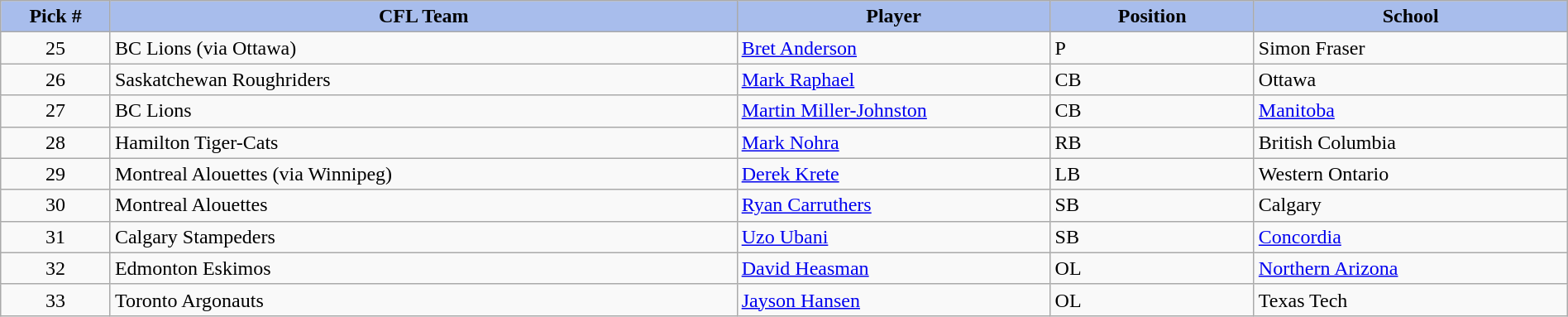<table class="wikitable" style="width: 100%">
<tr>
<th style="background:#A8BDEC;" width=7%>Pick #</th>
<th width=40% style="background:#A8BDEC;">CFL Team</th>
<th width=20% style="background:#A8BDEC;">Player</th>
<th width=13% style="background:#A8BDEC;">Position</th>
<th width=20% style="background:#A8BDEC;">School</th>
</tr>
<tr>
<td align=center>25</td>
<td>BC Lions (via Ottawa)</td>
<td><a href='#'>Bret Anderson</a></td>
<td>P</td>
<td>Simon Fraser</td>
</tr>
<tr>
<td align=center>26</td>
<td>Saskatchewan Roughriders</td>
<td><a href='#'>Mark Raphael</a></td>
<td>CB</td>
<td>Ottawa</td>
</tr>
<tr>
<td align=center>27</td>
<td>BC Lions</td>
<td><a href='#'>Martin Miller-Johnston</a></td>
<td>CB</td>
<td><a href='#'>Manitoba</a></td>
</tr>
<tr>
<td align=center>28</td>
<td>Hamilton Tiger-Cats</td>
<td><a href='#'>Mark Nohra</a></td>
<td>RB</td>
<td>British Columbia</td>
</tr>
<tr>
<td align=center>29</td>
<td>Montreal Alouettes (via Winnipeg)</td>
<td><a href='#'>Derek Krete</a></td>
<td>LB</td>
<td>Western Ontario</td>
</tr>
<tr>
<td align=center>30</td>
<td>Montreal Alouettes</td>
<td><a href='#'>Ryan Carruthers</a></td>
<td>SB</td>
<td>Calgary</td>
</tr>
<tr>
<td align=center>31</td>
<td>Calgary Stampeders</td>
<td><a href='#'>Uzo Ubani</a></td>
<td>SB</td>
<td><a href='#'>Concordia</a></td>
</tr>
<tr>
<td align=center>32</td>
<td>Edmonton Eskimos</td>
<td><a href='#'>David Heasman</a></td>
<td>OL</td>
<td><a href='#'>Northern Arizona</a></td>
</tr>
<tr>
<td align=center>33</td>
<td>Toronto Argonauts</td>
<td><a href='#'>Jayson Hansen</a></td>
<td>OL</td>
<td>Texas Tech</td>
</tr>
</table>
